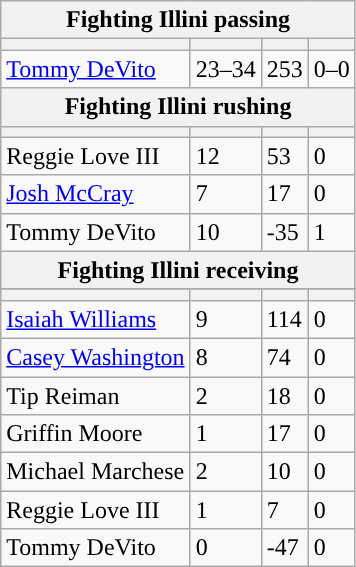<table class="wikitable plainrowheaders">
<tr>
<th colspan="6">Fighting Illini passing</th>
</tr>
<tr>
<th scope="col"></th>
<th scope="col"></th>
<th scope="col"></th>
<th scope="col"></th>
</tr>
<tr>
<td><a href='#'>Tommy DeVito</a></td>
<td>23–34</td>
<td>253</td>
<td>0–0</td>
</tr>
<tr>
<th colspan="6">Fighting Illini rushing</th>
</tr>
<tr>
<th scope="col"></th>
<th scope="col"></th>
<th scope="col"></th>
<th scope="col"></th>
</tr>
<tr>
<td>Reggie Love III</td>
<td>12</td>
<td>53</td>
<td>0</td>
</tr>
<tr>
<td><a href='#'>Josh McCray</a></td>
<td>7</td>
<td>17</td>
<td>0</td>
</tr>
<tr>
<td>Tommy DeVito</td>
<td>10</td>
<td>-35</td>
<td>1</td>
</tr>
<tr>
<th colspan="6">Fighting Illini receiving</th>
</tr>
<tr>
</tr>
<tr>
<th scope="col"></th>
<th scope="col"></th>
<th scope="col"></th>
<th scope="col"></th>
</tr>
<tr>
<td><a href='#'>Isaiah Williams</a></td>
<td>9</td>
<td>114</td>
<td>0</td>
</tr>
<tr>
<td><a href='#'>Casey Washington</a></td>
<td>8</td>
<td>74</td>
<td>0</td>
</tr>
<tr>
<td>Tip Reiman</td>
<td>2</td>
<td>18</td>
<td>0</td>
</tr>
<tr>
<td>Griffin Moore</td>
<td>1</td>
<td>17</td>
<td>0</td>
</tr>
<tr>
<td>Michael Marchese</td>
<td>2</td>
<td>10</td>
<td>0</td>
</tr>
<tr>
<td>Reggie Love III</td>
<td>1</td>
<td>7</td>
<td>0</td>
</tr>
<tr>
<td>Tommy DeVito</td>
<td>0</td>
<td>-47</td>
<td>0</td>
</tr>
</table>
